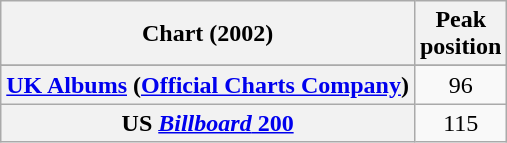<table class="wikitable sortable plainrowheaders" style="text-align:center">
<tr>
<th scope="col">Chart (2002)</th>
<th scope="col">Peak<br>position</th>
</tr>
<tr>
</tr>
<tr>
<th scope="row"><a href='#'>UK Albums</a> (<a href='#'>Official Charts Company</a>)</th>
<td>96</td>
</tr>
<tr>
<th scope="row">US <a href='#'><em>Billboard</em> 200</a></th>
<td>115</td>
</tr>
</table>
